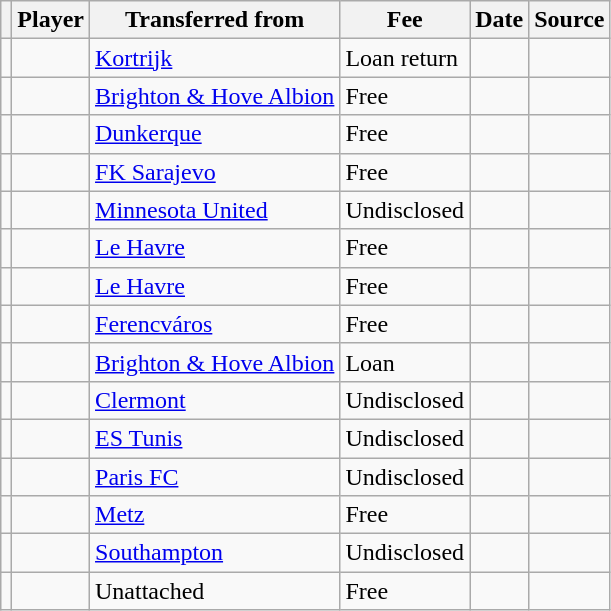<table class="wikitable plainrowheaders sortable">
<tr>
<th></th>
<th scope="col">Player</th>
<th>Transferred from</th>
<th style="width: 65px;">Fee</th>
<th scope="col">Date</th>
<th scope="col">Source</th>
</tr>
<tr>
<td align="center"></td>
<td></td>
<td> <a href='#'>Kortrijk</a></td>
<td>Loan return</td>
<td></td>
<td></td>
</tr>
<tr>
<td align="center"></td>
<td></td>
<td> <a href='#'>Brighton & Hove Albion</a></td>
<td>Free</td>
<td></td>
<td></td>
</tr>
<tr>
<td align="center"></td>
<td></td>
<td> <a href='#'>Dunkerque</a></td>
<td>Free</td>
<td></td>
<td></td>
</tr>
<tr>
<td align="center"></td>
<td></td>
<td> <a href='#'>FK Sarajevo</a></td>
<td>Free</td>
<td></td>
<td></td>
</tr>
<tr>
<td align="center"></td>
<td></td>
<td> <a href='#'>Minnesota United</a></td>
<td>Undisclosed</td>
<td></td>
<td></td>
</tr>
<tr>
<td align="center"></td>
<td></td>
<td> <a href='#'>Le Havre</a></td>
<td>Free</td>
<td></td>
<td></td>
</tr>
<tr>
<td align="center"></td>
<td></td>
<td> <a href='#'>Le Havre</a></td>
<td>Free</td>
<td></td>
<td></td>
</tr>
<tr>
<td align="center"></td>
<td></td>
<td> <a href='#'>Ferencváros</a></td>
<td>Free</td>
<td></td>
<td></td>
</tr>
<tr>
<td align="center"></td>
<td></td>
<td> <a href='#'>Brighton & Hove Albion</a></td>
<td>Loan</td>
<td></td>
<td></td>
</tr>
<tr>
<td align="center"></td>
<td></td>
<td> <a href='#'>Clermont</a></td>
<td>Undisclosed</td>
<td></td>
<td></td>
</tr>
<tr>
<td align="center"></td>
<td></td>
<td> <a href='#'>ES Tunis</a></td>
<td>Undisclosed</td>
<td></td>
<td></td>
</tr>
<tr>
<td align="center"></td>
<td></td>
<td> <a href='#'>Paris FC</a></td>
<td>Undisclosed</td>
<td></td>
<td></td>
</tr>
<tr>
<td align="center"></td>
<td></td>
<td> <a href='#'>Metz</a></td>
<td>Free</td>
<td></td>
<td></td>
</tr>
<tr>
<td align="center"></td>
<td></td>
<td> <a href='#'>Southampton</a></td>
<td>Undisclosed</td>
<td></td>
<td></td>
</tr>
<tr>
<td align="center"></td>
<td></td>
<td>Unattached</td>
<td>Free</td>
<td></td>
<td></td>
</tr>
</table>
